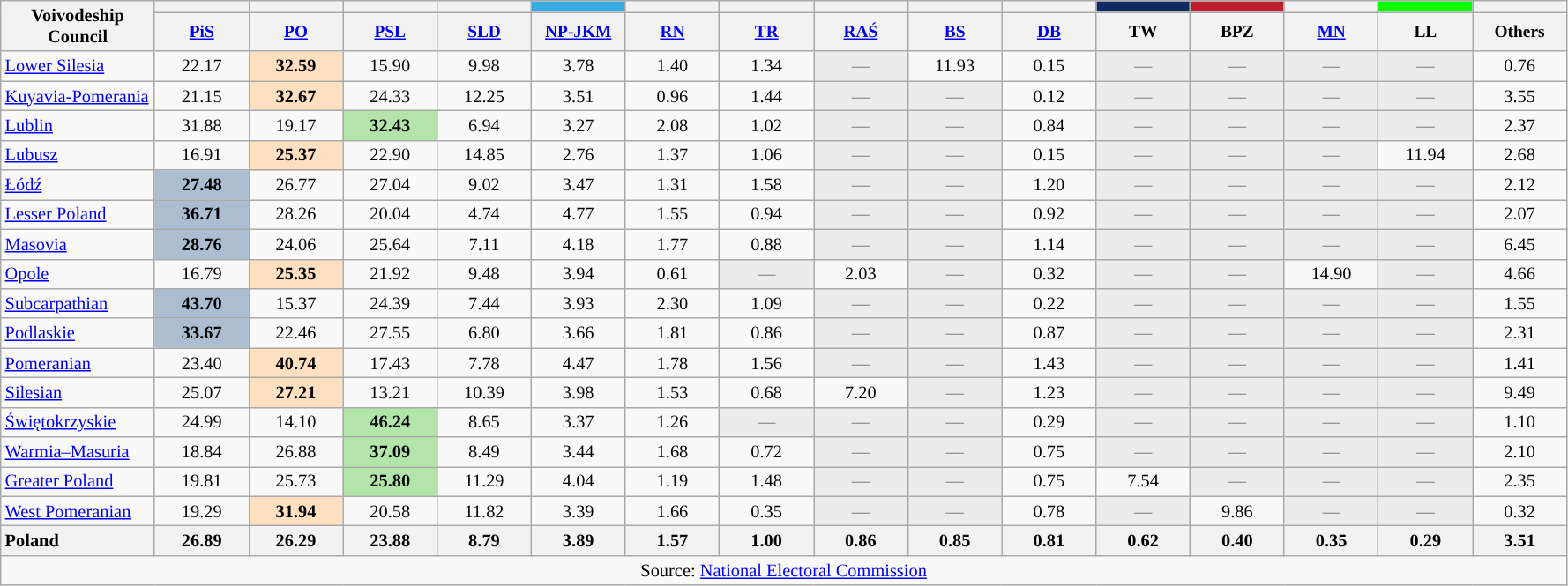<table class="wikitable sortable" style="text-align:center; font-size:85%;">
<tr text-align:center;>
<th style="width:110px;" rowspan="2">Voivodeship<br>Council</th>
<th style="background: "></th>
<th style="background: "></th>
<th style="background: "></th>
<th style="background: "></th>
<th style="background: #38ABE2;"></th>
<th style="background: "></th>
<th style="background: "></th>
<th style="background: "></th>
<th style="background: "></th>
<th style="background: "></th>
<th style="background: #0F2A5F;"></th>
<th style="background: #BE1E2D;"></th>
<th style="background: "></th>
<th style="background: #00FF01;"></th>
<th style="background: "></th>
</tr>
<tr text-align:center;>
<th style="font-size:95%; width:65px;"><a href='#'>PiS</a></th>
<th style="font-size:95%; width:65px;"><a href='#'>PO</a></th>
<th style="font-size:95%; width:65px;"><a href='#'>PSL</a></th>
<th style="font-size:95%; width:65px;"><a href='#'>SLD</a></th>
<th style="font-size:95%; width:65px;"><a href='#'>NP-JKM</a></th>
<th style="font-size:95%; width:65px;"><a href='#'>RN</a></th>
<th style="font-size:95%; width:65px;"><a href='#'>TR</a></th>
<th style="font-size:95%; width:65px;"><a href='#'>RAŚ</a></th>
<th style="font-size:95%; width:65px;"><a href='#'>BS</a></th>
<th style="font-size:95%; width:65px;"><a href='#'>DB</a></th>
<th style="font-size:95%; width:65px;">TW</th>
<th style="font-size:95%; width:65px;">BPZ</th>
<th style="font-size:95%; width:65px;"><a href='#'>MN</a></th>
<th style="font-size:95%; width:65px;">LL</th>
<th style="font-size:95%; width:65px;">Others</th>
</tr>
<tr>
<td style="text-align: left;"><a href='#'>Lower Silesia</a></td>
<td>22.17</td>
<td style="background: #fee0c0;"><strong>32.59</strong></td>
<td>15.90</td>
<td>9.98</td>
<td>3.78</td>
<td>1.40</td>
<td>1.34</td>
<td style="background: #ececec; color:gray;">—</td>
<td>11.93</td>
<td>0.15</td>
<td style="background: #ececec; color:gray;">—</td>
<td style="background: #ececec; color:gray;">—</td>
<td style="background: #ececec; color:gray;">—</td>
<td style="background: #ececec; color:gray;">—</td>
<td>0.76</td>
</tr>
<tr>
<td style="text-align: left;"><a href='#'>Kuyavia-Pomerania</a></td>
<td>21.15</td>
<td style="background: #fee0c0;"><strong>32.67</strong></td>
<td>24.33</td>
<td>12.25</td>
<td>3.51</td>
<td>0.96</td>
<td>1.44</td>
<td style="background: #ececec; color:gray;">—</td>
<td style="background: #ececec; color:gray;">—</td>
<td>0.12</td>
<td style="background: #ececec; color:gray;">—</td>
<td style="background: #ececec; color:gray;">—</td>
<td style="background: #ececec; color:gray;">—</td>
<td style="background: #ececec; color:gray;">—</td>
<td>3.55</td>
</tr>
<tr>
<td style="text-align: left;"><a href='#'>Lublin</a></td>
<td>31.88</td>
<td>19.17</td>
<td style="background: #b3e5aa;"><strong>32.43</strong></td>
<td>6.94</td>
<td>3.27</td>
<td>2.08</td>
<td>1.02</td>
<td style="background: #ececec; color:gray;">—</td>
<td style="background: #ececec; color:gray;">—</td>
<td>0.84</td>
<td style="background: #ececec; color:gray;">—</td>
<td style="background: #ececec; color:gray;">—</td>
<td style="background: #ececec; color:gray;">—</td>
<td style="background: #ececec; color:gray;">—</td>
<td>2.37</td>
</tr>
<tr>
<td style="text-align: left;"><a href='#'>Lubusz</a></td>
<td>16.91</td>
<td style="background: #fee0c0;"><strong>25.37</strong></td>
<td>22.90</td>
<td>14.85</td>
<td>2.76</td>
<td>1.37</td>
<td>1.06</td>
<td style="background: #ececec; color:gray;">—</td>
<td style="background: #ececec; color:gray;">—</td>
<td>0.15</td>
<td style="background: #ececec; color:gray;">—</td>
<td style="background: #ececec; color:gray;">—</td>
<td style="background: #ececec; color:gray;">—</td>
<td>11.94</td>
<td>2.68</td>
</tr>
<tr>
<td style="text-align: left;"><a href='#'>Łódź</a></td>
<td style="background: #acbdd1;"><strong>27.48</strong></td>
<td>26.77</td>
<td>27.04</td>
<td>9.02</td>
<td>3.47</td>
<td>1.31</td>
<td>1.58</td>
<td style="background: #ececec; color:gray;">—</td>
<td style="background: #ececec; color:gray;">—</td>
<td>1.20</td>
<td style="background: #ececec; color:gray;">—</td>
<td style="background: #ececec; color:gray;">—</td>
<td style="background: #ececec; color:gray;">—</td>
<td style="background: #ececec; color:gray;">—</td>
<td>2.12</td>
</tr>
<tr>
<td style="text-align: left;"><a href='#'>Lesser Poland</a></td>
<td style="background: #acbdd1;"><strong>36.71</strong></td>
<td>28.26</td>
<td>20.04</td>
<td>4.74</td>
<td>4.77</td>
<td>1.55</td>
<td>0.94</td>
<td style="background: #ececec; color:gray;">—</td>
<td style="background: #ececec; color:gray;">—</td>
<td>0.92</td>
<td style="background: #ececec; color:gray;">—</td>
<td style="background: #ececec; color:gray;">—</td>
<td style="background: #ececec; color:gray;">—</td>
<td style="background: #ececec; color:gray;">—</td>
<td>2.07</td>
</tr>
<tr>
<td style="text-align: left;"><a href='#'>Masovia</a></td>
<td style="background: #acbdd1;"><strong>28.76</strong></td>
<td>24.06</td>
<td>25.64</td>
<td>7.11</td>
<td>4.18</td>
<td>1.77</td>
<td>0.88</td>
<td style="background: #ececec; color:gray;">—</td>
<td style="background: #ececec; color:gray;">—</td>
<td>1.14</td>
<td style="background: #ececec; color:gray;">—</td>
<td style="background: #ececec; color:gray;">—</td>
<td style="background: #ececec; color:gray;">—</td>
<td style="background: #ececec; color:gray;">—</td>
<td>6.45</td>
</tr>
<tr>
<td style="text-align: left;"><a href='#'>Opole</a></td>
<td>16.79</td>
<td style="background: #fee0c0;"><strong>25.35</strong></td>
<td>21.92</td>
<td>9.48</td>
<td>3.94</td>
<td>0.61</td>
<td style="background: #ececec; color:gray;">—</td>
<td>2.03</td>
<td style="background: #ececec; color:gray;">—</td>
<td>0.32</td>
<td style="background: #ececec; color:gray;">—</td>
<td style="background: #ececec; color:gray;">—</td>
<td>14.90</td>
<td style="background: #ececec; color:gray;">—</td>
<td>4.66</td>
</tr>
<tr>
<td style="text-align: left;"><a href='#'>Subcarpathian</a></td>
<td style="background: #acbdd1;"><strong>43.70</strong></td>
<td>15.37</td>
<td>24.39</td>
<td>7.44</td>
<td>3.93</td>
<td>2.30</td>
<td>1.09</td>
<td style="background: #ececec; color:gray;">—</td>
<td style="background: #ececec; color:gray;">—</td>
<td>0.22</td>
<td style="background: #ececec; color:gray;">—</td>
<td style="background: #ececec; color:gray;">—</td>
<td style="background: #ececec; color:gray;">—</td>
<td style="background: #ececec; color:gray;">—</td>
<td>1.55</td>
</tr>
<tr>
<td style="text-align: left;"><a href='#'>Podlaskie</a></td>
<td style="background: #acbdd1;"><strong>33.67</strong></td>
<td>22.46</td>
<td>27.55</td>
<td>6.80</td>
<td>3.66</td>
<td>1.81</td>
<td>0.86</td>
<td style="background: #ececec; color:gray;">—</td>
<td style="background: #ececec; color:gray;">—</td>
<td>0.87</td>
<td style="background: #ececec; color:gray;">—</td>
<td style="background: #ececec; color:gray;">—</td>
<td style="background: #ececec; color:gray;">—</td>
<td style="background: #ececec; color:gray;">—</td>
<td>2.31</td>
</tr>
<tr>
<td style="text-align: left;"><a href='#'>Pomeranian</a></td>
<td>23.40</td>
<td style="background: #fee0c0;"><strong>40.74</strong></td>
<td>17.43</td>
<td>7.78</td>
<td>4.47</td>
<td>1.78</td>
<td>1.56</td>
<td style="background: #ececec; color:gray;">—</td>
<td style="background: #ececec; color:gray;">—</td>
<td>1.43</td>
<td style="background: #ececec; color:gray;">—</td>
<td style="background: #ececec; color:gray;">—</td>
<td style="background: #ececec; color:gray;">—</td>
<td style="background: #ececec; color:gray;">—</td>
<td>1.41</td>
</tr>
<tr>
<td style="text-align: left;"><a href='#'>Silesian</a></td>
<td>25.07</td>
<td style="background: #fee0c0;"><strong>27.21</strong></td>
<td>13.21</td>
<td>10.39</td>
<td>3.98</td>
<td>1.53</td>
<td>0.68</td>
<td>7.20</td>
<td style="background: #ececec; color:gray;">—</td>
<td>1.23</td>
<td style="background: #ececec; color:gray;">—</td>
<td style="background: #ececec; color:gray;">—</td>
<td style="background: #ececec; color:gray;">—</td>
<td style="background: #ececec; color:gray;">—</td>
<td>9.49</td>
</tr>
<tr>
<td style="text-align: left;"><a href='#'>Świętokrzyskie</a></td>
<td>24.99</td>
<td>14.10</td>
<td style="background: #b3e5aa;"><strong>46.24</strong></td>
<td>8.65</td>
<td>3.37</td>
<td>1.26</td>
<td style="background: #ececec; color:gray;">—</td>
<td style="background: #ececec; color:gray;">—</td>
<td style="background: #ececec; color:gray;">—</td>
<td>0.29</td>
<td style="background: #ececec; color:gray;">—</td>
<td style="background: #ececec; color:gray;">—</td>
<td style="background: #ececec; color:gray;">—</td>
<td style="background: #ececec; color:gray;">—</td>
<td>1.10</td>
</tr>
<tr>
<td style="text-align: left;"><a href='#'>Warmia–Masuria</a></td>
<td>18.84</td>
<td>26.88</td>
<td style="background: #b3e5aa;"><strong>37.09</strong></td>
<td>8.49</td>
<td>3.44</td>
<td>1.68</td>
<td>0.72</td>
<td style="background: #ececec; color:gray;">—</td>
<td style="background: #ececec; color:gray;">—</td>
<td>0.75</td>
<td style="background: #ececec; color:gray;">—</td>
<td style="background: #ececec; color:gray;">—</td>
<td style="background: #ececec; color:gray;">—</td>
<td style="background: #ececec; color:gray;">—</td>
<td>2.10</td>
</tr>
<tr>
<td style="text-align: left;"><a href='#'>Greater Poland</a></td>
<td>19.81</td>
<td>25.73</td>
<td style="background: #b3e5aa;"><strong>25.80</strong></td>
<td>11.29</td>
<td>4.04</td>
<td>1.19</td>
<td>1.48</td>
<td style="background: #ececec; color:gray;">—</td>
<td style="background: #ececec; color:gray;">—</td>
<td>0.75</td>
<td>7.54</td>
<td style="background: #ececec; color:gray;">—</td>
<td style="background: #ececec; color:gray;">—</td>
<td style="background: #ececec; color:gray;">—</td>
<td>2.35</td>
</tr>
<tr>
<td style="text-align: left;"><a href='#'>West Pomeranian</a></td>
<td>19.29</td>
<td style="background: #fee0c0;"><strong>31.94</strong></td>
<td>20.58</td>
<td>11.82</td>
<td>3.39</td>
<td>1.66</td>
<td>0.35</td>
<td style="background: #ececec; color:gray;">—</td>
<td style="background: #ececec; color:gray;">—</td>
<td>0.78</td>
<td style="background: #ececec; color:gray;">—</td>
<td>9.86</td>
<td style="background: #ececec; color:gray;">—</td>
<td style="background: #ececec; color:gray;">—</td>
<td>0.32</td>
</tr>
<tr>
<th style="text-align: left;">Poland</th>
<th>26.89</th>
<th>26.29</th>
<th>23.88</th>
<th>8.79</th>
<th>3.89</th>
<th>1.57</th>
<th>1.00</th>
<th>0.86</th>
<th>0.85</th>
<th>0.81</th>
<th>0.62</th>
<th>0.40</th>
<th>0.35</th>
<th>0.29</th>
<th>3.51</th>
</tr>
<tr>
<td colspan="16" align="center">Source: <a href='#'>National Electoral Commission</a></td>
</tr>
</table>
